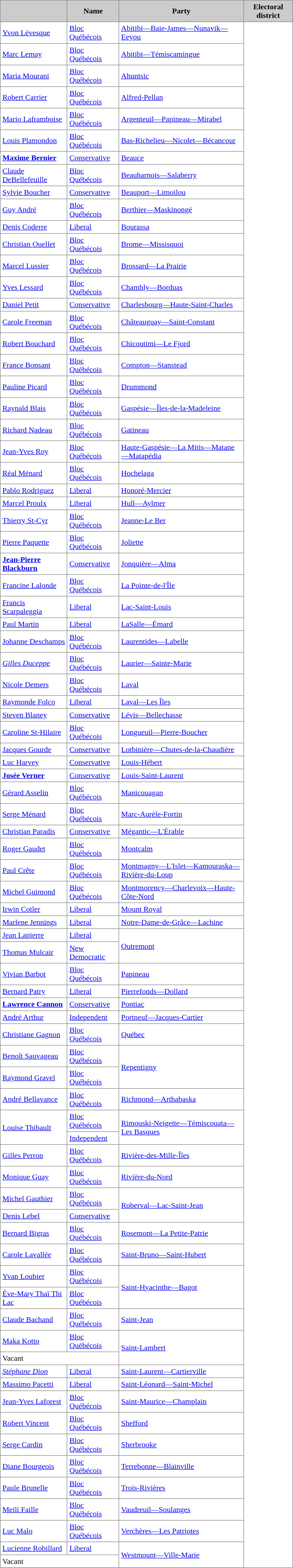<table border="1" cellpadding="4" width="610" cellspacing="0" style="border-collapse: collapse">
<tr bgcolor="CCCCCC">
<th></th>
<th>Name</th>
<th>Party</th>
<th>Electoral district</th>
</tr>
<tr>
<td><a href='#'>Yvon Lévesque</a></td>
<td><a href='#'>Bloc Québécois</a></td>
<td><a href='#'>Abitibi—Baie-James—Nunavik—Eeyou</a></td>
</tr>
<tr>
<td><a href='#'>Marc Lemay</a></td>
<td><a href='#'>Bloc Québécois</a></td>
<td><a href='#'>Abitibi—Témiscamingue</a></td>
</tr>
<tr>
<td><a href='#'>Maria Mourani</a></td>
<td><a href='#'>Bloc Québécois</a></td>
<td><a href='#'>Ahuntsic</a></td>
</tr>
<tr>
<td><a href='#'>Robert Carrier</a></td>
<td><a href='#'>Bloc Québécois</a></td>
<td><a href='#'>Alfred-Pellan</a></td>
</tr>
<tr>
<td><a href='#'>Mario Laframboise</a></td>
<td><a href='#'>Bloc Québécois</a></td>
<td><a href='#'>Argenteuil—Papineau—Mirabel</a></td>
</tr>
<tr>
<td><a href='#'>Louis Plamondon</a></td>
<td><a href='#'>Bloc Québécois</a></td>
<td><a href='#'>Bas-Richelieu—Nicolet—Bécancour</a></td>
</tr>
<tr>
<td><strong><a href='#'>Maxime Bernier</a></strong></td>
<td><a href='#'>Conservative</a></td>
<td><a href='#'>Beauce</a></td>
</tr>
<tr>
<td><a href='#'>Claude DeBellefeuille</a></td>
<td><a href='#'>Bloc Québécois</a></td>
<td><a href='#'>Beauharnois—Salaberry</a></td>
</tr>
<tr>
<td><a href='#'>Sylvie Boucher</a></td>
<td><a href='#'>Conservative</a></td>
<td><a href='#'>Beauport—Limoilou</a></td>
</tr>
<tr>
<td><a href='#'>Guy André</a></td>
<td><a href='#'>Bloc Québécois</a></td>
<td><a href='#'>Berthier—Maskinongé</a></td>
</tr>
<tr>
<td><a href='#'>Denis Coderre</a></td>
<td><a href='#'>Liberal</a></td>
<td><a href='#'>Bourassa</a></td>
</tr>
<tr>
<td><a href='#'>Christian Ouellet</a></td>
<td><a href='#'>Bloc Québécois</a></td>
<td><a href='#'>Brome—Missisquoi</a></td>
</tr>
<tr>
<td><a href='#'>Marcel Lussier</a></td>
<td><a href='#'>Bloc Québécois</a></td>
<td><a href='#'>Brossard—La Prairie</a></td>
</tr>
<tr>
<td><a href='#'>Yves Lessard</a></td>
<td><a href='#'>Bloc Québécois</a></td>
<td><a href='#'>Chambly—Borduas</a></td>
</tr>
<tr>
<td><a href='#'>Daniel Petit</a></td>
<td><a href='#'>Conservative</a></td>
<td><a href='#'>Charlesbourg—Haute-Saint-Charles</a></td>
</tr>
<tr>
<td><a href='#'>Carole Freeman</a></td>
<td><a href='#'>Bloc Québécois</a></td>
<td><a href='#'>Châteauguay—Saint-Constant</a></td>
</tr>
<tr>
<td><a href='#'>Robert Bouchard</a></td>
<td><a href='#'>Bloc Québécois</a></td>
<td><a href='#'>Chicoutimi—Le Fjord</a></td>
</tr>
<tr>
<td><a href='#'>France Bonsant</a></td>
<td><a href='#'>Bloc Québécois</a></td>
<td><a href='#'>Compton—Stanstead</a></td>
</tr>
<tr>
<td><a href='#'>Pauline Picard</a></td>
<td><a href='#'>Bloc Québécois</a></td>
<td><a href='#'>Drummond</a></td>
</tr>
<tr>
<td><a href='#'>Raynald Blais</a></td>
<td><a href='#'>Bloc Québécois</a></td>
<td><a href='#'>Gaspésie—Îles-de-la-Madeleine</a></td>
</tr>
<tr>
<td><a href='#'>Richard Nadeau</a></td>
<td><a href='#'>Bloc Québécois</a></td>
<td><a href='#'>Gatineau</a></td>
</tr>
<tr>
<td><a href='#'>Jean-Yves Roy</a></td>
<td><a href='#'>Bloc Québécois</a></td>
<td><a href='#'>Haute-Gaspésie—La Mitis—Matane—Matapédia</a></td>
</tr>
<tr>
<td><a href='#'>Réal Ménard</a></td>
<td><a href='#'>Bloc Québécois</a></td>
<td><a href='#'>Hochelaga</a></td>
</tr>
<tr>
<td><a href='#'>Pablo Rodriguez</a></td>
<td><a href='#'>Liberal</a></td>
<td><a href='#'>Honoré-Mercier</a></td>
</tr>
<tr>
<td><a href='#'>Marcel Proulx</a></td>
<td><a href='#'>Liberal</a></td>
<td><a href='#'>Hull—Aylmer</a></td>
</tr>
<tr>
<td><a href='#'>Thierry St-Cyr</a></td>
<td><a href='#'>Bloc Québécois</a></td>
<td><a href='#'>Jeanne-Le Ber</a></td>
</tr>
<tr>
<td><a href='#'>Pierre Paquette</a></td>
<td><a href='#'>Bloc Québécois</a></td>
<td><a href='#'>Joliette</a></td>
</tr>
<tr>
<td><strong><a href='#'>Jean-Pierre Blackburn</a></strong></td>
<td><a href='#'>Conservative</a></td>
<td><a href='#'>Jonquière—Alma</a></td>
</tr>
<tr>
<td><a href='#'>Francine Lalonde</a></td>
<td><a href='#'>Bloc Québécois</a></td>
<td><a href='#'>La Pointe-de-l'Île</a></td>
</tr>
<tr>
<td><a href='#'>Francis Scarpaleggia</a></td>
<td><a href='#'>Liberal</a></td>
<td><a href='#'>Lac-Saint-Louis</a></td>
</tr>
<tr>
<td><a href='#'>Paul Martin</a></td>
<td><a href='#'>Liberal</a></td>
<td><a href='#'>LaSalle—Émard</a></td>
</tr>
<tr>
<td><a href='#'>Johanne Deschamps</a></td>
<td><a href='#'>Bloc Québécois</a></td>
<td><a href='#'>Laurentides—Labelle</a></td>
</tr>
<tr>
<td><em><a href='#'>Gilles Duceppe</a></em></td>
<td><a href='#'>Bloc Québécois</a></td>
<td><a href='#'>Laurier—Sainte-Marie</a></td>
</tr>
<tr>
<td><a href='#'>Nicole Demers</a></td>
<td><a href='#'>Bloc Québécois</a></td>
<td><a href='#'>Laval</a></td>
</tr>
<tr>
<td><a href='#'>Raymonde Folco</a></td>
<td><a href='#'>Liberal</a></td>
<td><a href='#'>Laval—Les Îles</a></td>
</tr>
<tr>
<td><a href='#'>Steven Blaney</a></td>
<td><a href='#'>Conservative</a></td>
<td><a href='#'>Lévis—Bellechasse</a></td>
</tr>
<tr>
<td><a href='#'>Caroline St-Hilaire</a></td>
<td><a href='#'>Bloc Québécois</a></td>
<td><a href='#'>Longueuil—Pierre-Boucher</a></td>
</tr>
<tr>
<td><a href='#'>Jacques Gourde</a></td>
<td><a href='#'>Conservative</a></td>
<td><a href='#'>Lotbinière—Chutes-de-la-Chaudière</a></td>
</tr>
<tr>
<td><a href='#'>Luc Harvey</a></td>
<td><a href='#'>Conservative</a></td>
<td><a href='#'>Louis-Hébert</a></td>
</tr>
<tr>
<td><strong><a href='#'>Josée Verner</a></strong></td>
<td><a href='#'>Conservative</a></td>
<td><a href='#'>Louis-Saint-Laurent</a></td>
</tr>
<tr>
<td><a href='#'>Gérard Asselin</a></td>
<td><a href='#'>Bloc Québécois</a></td>
<td><a href='#'>Manicouagan</a></td>
</tr>
<tr>
<td><a href='#'>Serge Ménard</a></td>
<td><a href='#'>Bloc Québécois</a></td>
<td><a href='#'>Marc-Aurèle-Fortin</a></td>
</tr>
<tr>
<td><a href='#'>Christian Paradis</a></td>
<td><a href='#'>Conservative</a></td>
<td><a href='#'>Mégantic—L'Érable</a></td>
</tr>
<tr>
<td><a href='#'>Roger Gaudet</a></td>
<td><a href='#'>Bloc Québécois</a></td>
<td><a href='#'>Montcalm</a></td>
</tr>
<tr>
<td><a href='#'>Paul Crête</a></td>
<td><a href='#'>Bloc Québécois</a></td>
<td><a href='#'>Montmagny—L'Islet—Kamouraska—Rivière-du-Loup</a></td>
</tr>
<tr>
<td><a href='#'>Michel Guimond</a></td>
<td><a href='#'>Bloc Québécois</a></td>
<td><a href='#'>Montmorency—Charlevoix—Haute-Côte-Nord</a></td>
</tr>
<tr>
<td><a href='#'>Irwin Cotler</a></td>
<td><a href='#'>Liberal</a></td>
<td><a href='#'>Mount Royal</a></td>
</tr>
<tr>
<td><a href='#'>Marlene Jennings</a></td>
<td><a href='#'>Liberal</a></td>
<td><a href='#'>Notre-Dame-de-Grâce—Lachine</a></td>
</tr>
<tr>
<td><a href='#'>Jean Lapierre</a></td>
<td><a href='#'>Liberal</a></td>
<td rowspan=2><a href='#'>Outremont</a></td>
</tr>
<tr>
<td><a href='#'>Thomas Mulcair</a></td>
<td><a href='#'>New Democratic</a></td>
</tr>
<tr>
<td><a href='#'>Vivian Barbot</a></td>
<td><a href='#'>Bloc Québécois</a></td>
<td><a href='#'>Papineau</a></td>
</tr>
<tr>
<td><a href='#'>Bernard Patry</a></td>
<td><a href='#'>Liberal</a></td>
<td><a href='#'>Pierrefonds—Dollard</a></td>
</tr>
<tr>
<td><strong><a href='#'>Lawrence Cannon</a></strong></td>
<td><a href='#'>Conservative</a></td>
<td><a href='#'>Pontiac</a></td>
</tr>
<tr>
<td><a href='#'>André Arthur</a></td>
<td><a href='#'>Independent</a></td>
<td><a href='#'>Portneuf—Jacques-Cartier</a></td>
</tr>
<tr>
<td><a href='#'>Christiane Gagnon</a></td>
<td><a href='#'>Bloc Québécois</a></td>
<td><a href='#'>Québec</a></td>
</tr>
<tr>
<td><a href='#'>Benoît Sauvageau</a></td>
<td><a href='#'>Bloc Québécois</a></td>
<td rowspan=2><a href='#'>Repentigny</a></td>
</tr>
<tr>
<td><a href='#'>Raymond Gravel</a> </td>
<td><a href='#'>Bloc Québécois</a></td>
</tr>
<tr>
<td><a href='#'>André Bellavance</a></td>
<td><a href='#'>Bloc Québécois</a></td>
<td><a href='#'>Richmond—Arthabaska</a></td>
</tr>
<tr>
<td rowspan=2><a href='#'>Louise Thibault</a></td>
<td><a href='#'>Bloc Québécois</a></td>
<td rowspan=2><a href='#'>Rimouski-Neigette—Témiscouata—Les Basques</a></td>
</tr>
<tr>
<td><a href='#'>Independent</a></td>
</tr>
<tr>
<td><a href='#'>Gilles Perron</a></td>
<td><a href='#'>Bloc Québécois</a></td>
<td><a href='#'>Rivière-des-Mille-Îles</a></td>
</tr>
<tr>
<td><a href='#'>Monique Guay</a></td>
<td><a href='#'>Bloc Québécois</a></td>
<td><a href='#'>Rivière-du-Nord</a></td>
</tr>
<tr>
<td><a href='#'>Michel Gauthier</a></td>
<td><a href='#'>Bloc Québécois</a></td>
<td rowspan=2><a href='#'>Roberval—Lac-Saint-Jean</a></td>
</tr>
<tr>
<td><a href='#'>Denis Lebel</a></td>
<td><a href='#'>Conservative</a></td>
</tr>
<tr>
<td><a href='#'>Bernard Bigras</a></td>
<td><a href='#'>Bloc Québécois</a></td>
<td><a href='#'>Rosemont—La Petite-Patrie</a></td>
</tr>
<tr>
<td><a href='#'>Carole Lavallée</a></td>
<td><a href='#'>Bloc Québécois</a></td>
<td><a href='#'>Saint-Bruno—Saint-Hubert</a></td>
</tr>
<tr>
<td><a href='#'>Yvan Loubier</a></td>
<td><a href='#'>Bloc Québécois</a></td>
<td rowspan=2><a href='#'>Saint-Hyacinthe—Bagot</a></td>
</tr>
<tr>
<td><a href='#'>Ève-Mary Thaï Thi Lac</a></td>
<td><a href='#'>Bloc Québécois</a></td>
</tr>
<tr>
<td><a href='#'>Claude Bachand</a></td>
<td><a href='#'>Bloc Québécois</a></td>
<td><a href='#'>Saint-Jean</a></td>
</tr>
<tr>
<td><a href='#'>Maka Kotto</a></td>
<td><a href='#'>Bloc Québécois</a></td>
<td rowspan=2><a href='#'>Saint-Lambert</a></td>
</tr>
<tr>
<td colspan=2>Vacant</td>
</tr>
<tr>
<td><em><a href='#'>Stéphane Dion</a></em></td>
<td><a href='#'>Liberal</a></td>
<td><a href='#'>Saint-Laurent—Cartierville</a></td>
</tr>
<tr>
<td><a href='#'>Massimo Pacetti</a></td>
<td><a href='#'>Liberal</a></td>
<td><a href='#'>Saint-Léonard—Saint-Michel</a></td>
</tr>
<tr>
<td><a href='#'>Jean-Yves Laforest</a></td>
<td><a href='#'>Bloc Québécois</a></td>
<td><a href='#'>Saint-Maurice—Champlain</a></td>
</tr>
<tr>
<td><a href='#'>Robert Vincent</a></td>
<td><a href='#'>Bloc Québécois</a></td>
<td><a href='#'>Shefford</a></td>
</tr>
<tr>
<td><a href='#'>Serge Cardin</a></td>
<td><a href='#'>Bloc Québécois</a></td>
<td><a href='#'>Sherbrooke</a></td>
</tr>
<tr>
<td><a href='#'>Diane Bourgeois</a></td>
<td><a href='#'>Bloc Québécois</a></td>
<td><a href='#'>Terrebonne—Blainville</a></td>
</tr>
<tr>
<td><a href='#'>Paule Brunelle</a></td>
<td><a href='#'>Bloc Québécois</a></td>
<td><a href='#'>Trois-Rivières</a></td>
</tr>
<tr>
<td><a href='#'>Meili Faille</a></td>
<td><a href='#'>Bloc Québécois</a></td>
<td><a href='#'>Vaudreuil—Soulanges</a></td>
</tr>
<tr>
<td><a href='#'>Luc Malo</a></td>
<td><a href='#'>Bloc Québécois</a></td>
<td><a href='#'>Verchères—Les Patriotes</a></td>
</tr>
<tr>
<td><a href='#'>Lucienne Robillard</a></td>
<td><a href='#'>Liberal</a></td>
<td rowspan=2><a href='#'>Westmount—Ville-Marie</a></td>
</tr>
<tr>
<td colspan=2>Vacant</td>
</tr>
<tr>
</tr>
</table>
